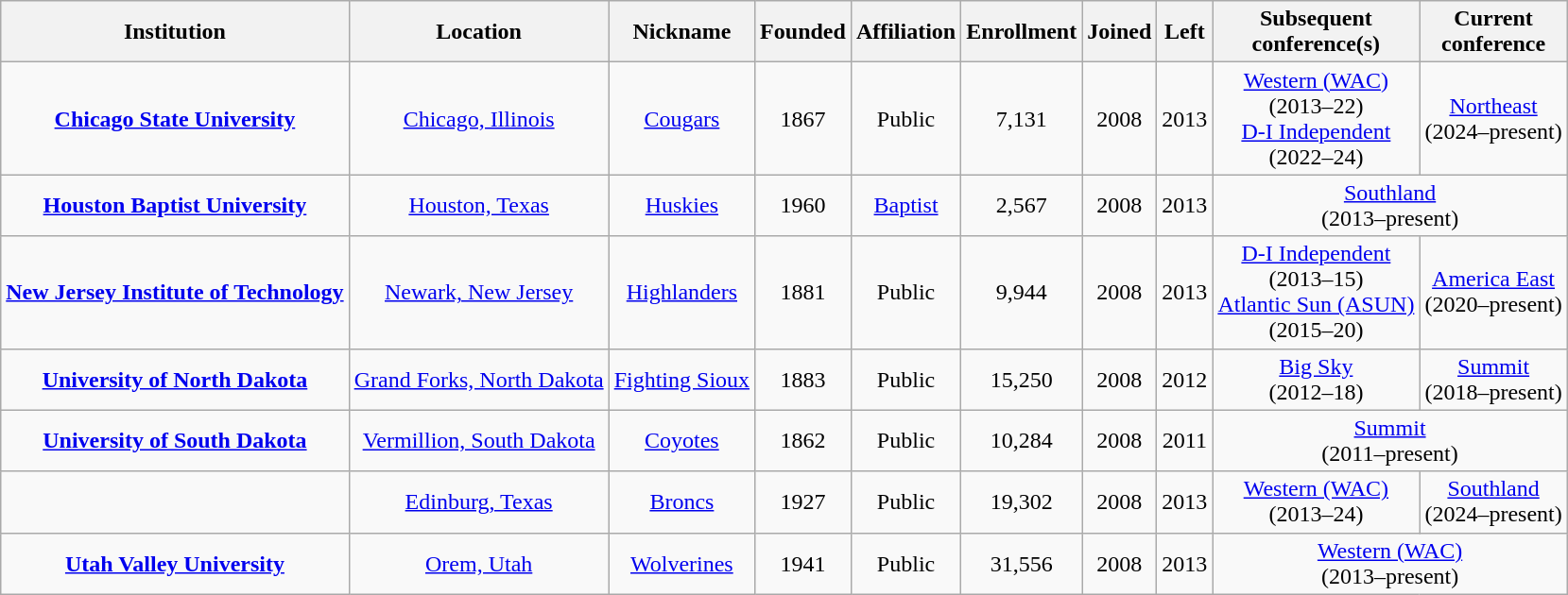<table class="wikitable sortable" style="text-align: center;">
<tr>
<th>Institution</th>
<th>Location</th>
<th>Nickname</th>
<th>Founded</th>
<th>Affiliation</th>
<th>Enrollment</th>
<th>Joined</th>
<th>Left</th>
<th>Subsequent<br>conference(s)</th>
<th>Current<br>conference</th>
</tr>
<tr>
<td><strong><a href='#'>Chicago State University</a></strong></td>
<td><a href='#'>Chicago, Illinois</a></td>
<td><a href='#'>Cougars</a></td>
<td>1867</td>
<td>Public</td>
<td>7,131</td>
<td>2008</td>
<td>2013</td>
<td><a href='#'>Western (WAC)</a><br>(2013–22)<br><a href='#'>D-I Independent</a><br>(2022–24)</td>
<td><a href='#'>Northeast</a><br>(2024–present)</td>
</tr>
<tr>
<td><strong><a href='#'>Houston Baptist University</a></strong></td>
<td><a href='#'>Houston, Texas</a></td>
<td><a href='#'>Huskies</a></td>
<td>1960</td>
<td><a href='#'>Baptist</a><br></td>
<td>2,567</td>
<td>2008</td>
<td>2013</td>
<td colspan="2"><a href='#'>Southland</a><br>(2013–present)</td>
</tr>
<tr>
<td><strong><a href='#'>New Jersey Institute of Technology</a></strong></td>
<td><a href='#'>Newark, New Jersey</a></td>
<td><a href='#'>Highlanders</a></td>
<td>1881</td>
<td>Public</td>
<td>9,944</td>
<td>2008</td>
<td>2013</td>
<td><a href='#'>D-I Independent</a><br>(2013–15)<br><a href='#'>Atlantic Sun (ASUN)</a><br>(2015–20)</td>
<td><a href='#'>America East</a><br>(2020–present)</td>
</tr>
<tr>
<td><strong><a href='#'>University of North Dakota</a></strong></td>
<td><a href='#'>Grand Forks, North Dakota</a></td>
<td><a href='#'>Fighting Sioux</a></td>
<td>1883</td>
<td>Public</td>
<td>15,250</td>
<td>2008</td>
<td>2012</td>
<td><a href='#'>Big Sky</a><br>(2012–18)</td>
<td><a href='#'>Summit</a><br>(2018–present)</td>
</tr>
<tr>
<td><strong><a href='#'>University of South Dakota</a></strong></td>
<td><a href='#'>Vermillion, South Dakota</a></td>
<td><a href='#'>Coyotes</a></td>
<td>1862</td>
<td>Public</td>
<td>10,284</td>
<td>2008</td>
<td>2011</td>
<td colspan="2"><a href='#'>Summit</a><br>(2011–present)</td>
</tr>
<tr>
<td></td>
<td><a href='#'>Edinburg, Texas</a></td>
<td><a href='#'>Broncs</a></td>
<td>1927</td>
<td>Public</td>
<td>19,302</td>
<td>2008</td>
<td>2013</td>
<td><a href='#'>Western (WAC)</a><br>(2013–24)</td>
<td><a href='#'>Southland</a><br>(2024–present)</td>
</tr>
<tr>
<td><strong><a href='#'>Utah Valley University</a></strong></td>
<td><a href='#'>Orem, Utah</a></td>
<td><a href='#'>Wolverines</a></td>
<td>1941</td>
<td>Public</td>
<td>31,556</td>
<td>2008</td>
<td>2013</td>
<td colspan="2"><a href='#'>Western (WAC)</a><br>(2013–present)</td>
</tr>
</table>
